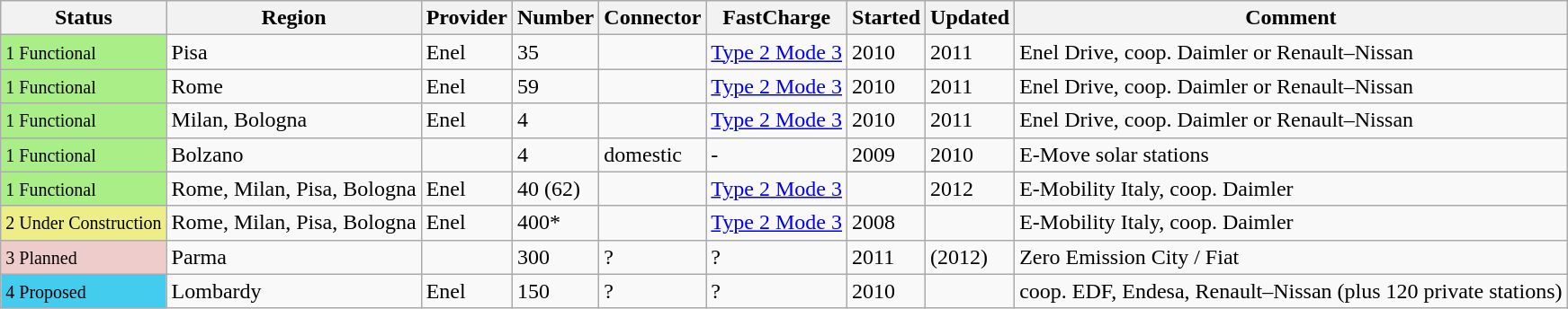<table class="wikitable sortable" style="clear:both;">
<tr>
<th>Status</th>
<th>Region</th>
<th>Provider</th>
<th>Number</th>
<th>Connector</th>
<th>FastCharge</th>
<th>Started</th>
<th>Updated</th>
<th>Comment</th>
</tr>
<tr>
<td style="background: #AE8"><small>1 Functional</small></td>
<td>Pisa</td>
<td>Enel</td>
<td>35</td>
<td></td>
<td><a href='#'>Type 2 Mode 3</a></td>
<td>2010</td>
<td>2011</td>
<td>Enel Drive, coop. Daimler or Renault–Nissan</td>
</tr>
<tr>
<td style="background: #AE8"><small>1 Functional</small></td>
<td>Rome</td>
<td>Enel</td>
<td>59</td>
<td></td>
<td><a href='#'>Type 2 Mode 3</a></td>
<td>2010</td>
<td>2011</td>
<td>Enel Drive, coop. Daimler or Renault–Nissan</td>
</tr>
<tr>
<td style="background: #AE8"><small>1 Functional</small></td>
<td>Milan, Bologna</td>
<td>Enel</td>
<td>4</td>
<td></td>
<td><a href='#'>Type 2 Mode 3</a></td>
<td>2010</td>
<td>2011</td>
<td>Enel Drive, coop. Daimler or Renault–Nissan</td>
</tr>
<tr>
<td style="background: #AE8"><small>1 Functional</small></td>
<td>Bolzano</td>
<td></td>
<td>4</td>
<td>domestic</td>
<td>-</td>
<td>2009</td>
<td>2010</td>
<td>E-Move solar stations</td>
</tr>
<tr>
<td style="background: #AE8"><small>1 Functional</small></td>
<td>Rome, Milan, Pisa, Bologna</td>
<td>Enel</td>
<td>40 (62)</td>
<td></td>
<td><a href='#'>Type 2 Mode 3</a></td>
<td></td>
<td>2012</td>
<td>E-Mobility Italy, coop. Daimler</td>
</tr>
<tr>
<td style="background: #EE8"><small>2 Under Construction</small></td>
<td>Rome, Milan, Pisa, Bologna</td>
<td>Enel</td>
<td>400*</td>
<td></td>
<td><a href='#'>Type 2 Mode 3</a></td>
<td>2008</td>
<td></td>
<td>E-Mobility Italy, coop. Daimler</td>
</tr>
<tr>
<td style="background: #ECC"><small>3 Planned</small></td>
<td>Parma</td>
<td></td>
<td>300</td>
<td>?</td>
<td>?</td>
<td>2011</td>
<td>(2012)</td>
<td>Zero Emission City / Fiat</td>
</tr>
<tr>
<td style="background: #4CE"><small>4 Proposed</small></td>
<td>Lombardy</td>
<td>Enel</td>
<td>150</td>
<td>?</td>
<td>?</td>
<td>2010</td>
<td></td>
<td>coop. EDF, Endesa, Renault–Nissan (plus 120 private stations)</td>
</tr>
</table>
